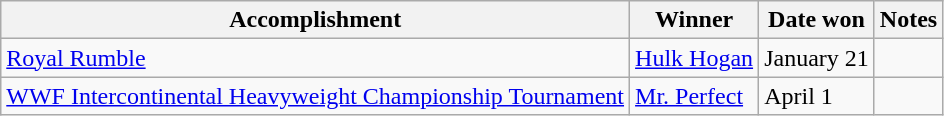<table class="wikitable">
<tr>
<th>Accomplishment</th>
<th>Winner</th>
<th>Date won</th>
<th>Notes</th>
</tr>
<tr>
<td><a href='#'>Royal Rumble</a></td>
<td><a href='#'>Hulk Hogan</a></td>
<td>January 21</td>
<td></td>
</tr>
<tr>
<td><a href='#'>WWF Intercontinental Heavyweight Championship Tournament</a></td>
<td><a href='#'>Mr. Perfect</a></td>
<td>April 1</td>
<td></td>
</tr>
</table>
